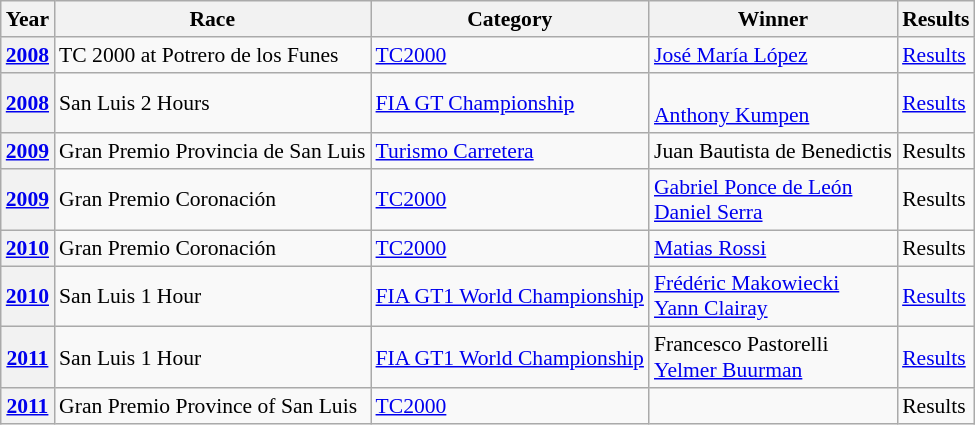<table class="wikitable" style="font-size: 90%;">
<tr>
<th>Year</th>
<th>Race</th>
<th>Category</th>
<th>Winner</th>
<th>Results</th>
</tr>
<tr>
<th><a href='#'>2008</a></th>
<td>TC 2000 at Potrero de los Funes</td>
<td><a href='#'>TC2000</a></td>
<td> <a href='#'>José María López</a></td>
<td><a href='#'>Results</a></td>
</tr>
<tr>
<th><a href='#'>2008</a></th>
<td>San Luis 2 Hours</td>
<td><a href='#'>FIA GT Championship</a></td>
<td> <br> <a href='#'>Anthony Kumpen</a></td>
<td><a href='#'>Results</a></td>
</tr>
<tr>
<th><a href='#'>2009</a></th>
<td>Gran Premio Provincia de San Luis</td>
<td><a href='#'>Turismo Carretera</a></td>
<td> Juan Bautista de Benedictis</td>
<td>Results</td>
</tr>
<tr>
<th><a href='#'>2009</a></th>
<td>Gran Premio Coronación</td>
<td><a href='#'>TC2000</a></td>
<td> <a href='#'>Gabriel Ponce de León</a><br> <a href='#'>Daniel Serra</a></td>
<td>Results</td>
</tr>
<tr>
<th><a href='#'>2010</a></th>
<td>Gran Premio Coronación</td>
<td><a href='#'>TC2000</a></td>
<td> <a href='#'>Matias Rossi</a></td>
<td>Results</td>
</tr>
<tr>
<th><a href='#'>2010</a></th>
<td>San Luis 1 Hour</td>
<td><a href='#'>FIA GT1 World Championship</a></td>
<td> <a href='#'>Frédéric Makowiecki</a><br> <a href='#'>Yann Clairay</a></td>
<td><a href='#'>Results</a></td>
</tr>
<tr>
<th><a href='#'>2011</a></th>
<td>San Luis 1 Hour</td>
<td><a href='#'>FIA GT1 World Championship</a></td>
<td> Francesco Pastorelli<br> <a href='#'>Yelmer Buurman</a></td>
<td><a href='#'>Results</a></td>
</tr>
<tr>
<th><a href='#'>2011</a></th>
<td>Gran Premio Province of San Luis</td>
<td><a href='#'>TC2000</a></td>
<td> </td>
<td>Results</td>
</tr>
</table>
